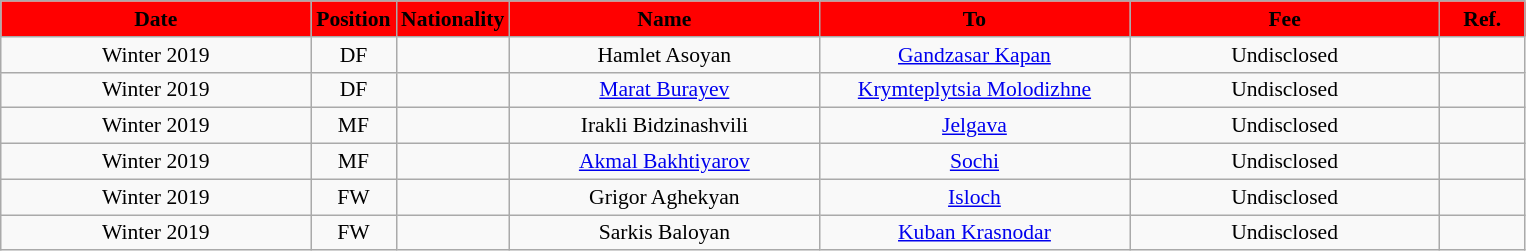<table class="wikitable"  style="text-align:center; font-size:90%; ">
<tr>
<th style="background:#FF0000; color:#000000; width:200px;">Date</th>
<th style="background:#FF0000; color:#000000; width:50px;">Position</th>
<th style="background:#FF0000; color:#000000; width:50px;">Nationality</th>
<th style="background:#FF0000; color:#000000; width:200px;">Name</th>
<th style="background:#FF0000; color:#000000; width:200px;">To</th>
<th style="background:#FF0000; color:#000000; width:200px;">Fee</th>
<th style="background:#FF0000; color:#000000; width:50px;">Ref.</th>
</tr>
<tr>
<td>Winter 2019</td>
<td>DF</td>
<td></td>
<td>Hamlet Asoyan</td>
<td><a href='#'>Gandzasar Kapan</a></td>
<td>Undisclosed</td>
<td></td>
</tr>
<tr>
<td>Winter 2019</td>
<td>DF</td>
<td></td>
<td><a href='#'>Marat Burayev</a></td>
<td><a href='#'>Krymteplytsia Molodizhne</a></td>
<td>Undisclosed</td>
<td></td>
</tr>
<tr>
<td>Winter 2019</td>
<td>MF</td>
<td></td>
<td>Irakli Bidzinashvili</td>
<td><a href='#'>Jelgava</a></td>
<td>Undisclosed</td>
<td></td>
</tr>
<tr>
<td>Winter 2019</td>
<td>MF</td>
<td></td>
<td><a href='#'>Akmal Bakhtiyarov</a></td>
<td><a href='#'>Sochi</a></td>
<td>Undisclosed</td>
<td></td>
</tr>
<tr>
<td>Winter 2019</td>
<td>FW</td>
<td></td>
<td>Grigor Aghekyan</td>
<td><a href='#'>Isloch</a></td>
<td>Undisclosed</td>
<td></td>
</tr>
<tr>
<td>Winter 2019</td>
<td>FW</td>
<td></td>
<td>Sarkis Baloyan</td>
<td><a href='#'>Kuban Krasnodar</a></td>
<td>Undisclosed</td>
<td></td>
</tr>
</table>
